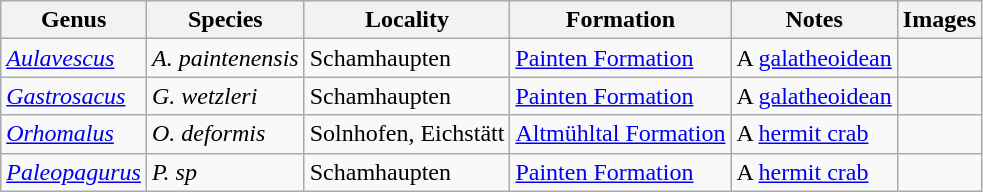<table class="wikitable">
<tr>
<th>Genus</th>
<th>Species</th>
<th>Locality</th>
<th>Formation</th>
<th>Notes</th>
<th>Images</th>
</tr>
<tr>
<td><em><a href='#'>Aulavescus</a></em></td>
<td><em>A. paintenensis</em></td>
<td>Schamhaupten</td>
<td><a href='#'>Painten Formation</a></td>
<td>A <a href='#'>galatheoidean</a></td>
<td></td>
</tr>
<tr>
<td><em><a href='#'>Gastrosacus</a></em></td>
<td><em>G. wetzleri</em></td>
<td>Schamhaupten</td>
<td><a href='#'>Painten Formation</a></td>
<td>A <a href='#'>galatheoidean</a></td>
<td></td>
</tr>
<tr>
<td><em><a href='#'>Orhomalus</a></em></td>
<td><em>O. deformis</em></td>
<td>Solnhofen, Eichstätt</td>
<td><a href='#'>Altmühltal Formation</a></td>
<td>A <a href='#'>hermit crab</a></td>
<td></td>
</tr>
<tr>
<td><em><a href='#'>Paleopagurus</a></em></td>
<td><em>P. sp</em></td>
<td>Schamhaupten</td>
<td><a href='#'>Painten Formation</a></td>
<td>A <a href='#'>hermit crab</a></td>
<td></td>
</tr>
</table>
